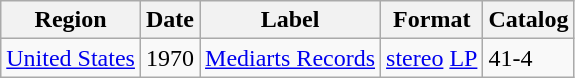<table class="wikitable">
<tr>
<th>Region</th>
<th>Date</th>
<th>Label</th>
<th>Format</th>
<th>Catalog</th>
</tr>
<tr>
<td rowspan="1"><a href='#'>United States</a></td>
<td rowspan="1">1970</td>
<td rowspan="1"><a href='#'>Mediarts Records</a></td>
<td><a href='#'>stereo</a> <a href='#'>LP</a></td>
<td>41-4</td>
</tr>
</table>
